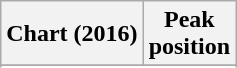<table class="wikitable">
<tr>
<th>Chart (2016)</th>
<th>Peak<br>position</th>
</tr>
<tr>
</tr>
<tr>
</tr>
<tr>
</tr>
<tr>
</tr>
<tr>
</tr>
<tr>
</tr>
</table>
